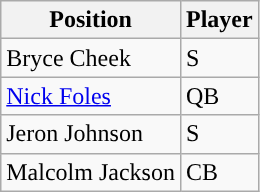<table class="wikitable sortable">
<tr>
<th>Position</th>
<th>Player</th>
</tr>
<tr>
<td>Bryce Cheek</td>
<td>S</td>
</tr>
<tr>
<td><a href='#'>Nick Foles</a></td>
<td>QB</td>
</tr>
<tr>
<td>Jeron Johnson</td>
<td>S</td>
</tr>
<tr>
<td>Malcolm Jackson</td>
<td>CB</td>
</tr>
</table>
